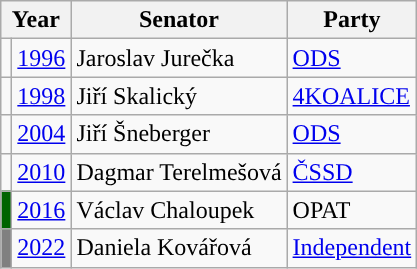<table class="wikitable">
<tr>
<th colspan="2">Year</th>
<th>Senator</th>
<th>Party</th>
</tr>
<tr>
<td style="background-color:"></td>
<td><a href='#'>1996</a></td>
<td>Jaroslav Jurečka</td>
<td><a href='#'>ODS</a></td>
</tr>
<tr>
<td style="background-color:"></td>
<td><a href='#'>1998</a></td>
<td>Jiří Skalický</td>
<td><a href='#'>4KOALICE</a></td>
</tr>
<tr>
<td style="background-color:"></td>
<td><a href='#'>2004</a></td>
<td>Jiří Šneberger</td>
<td><a href='#'>ODS</a></td>
</tr>
<tr>
<td style="background-color:"></td>
<td><a href='#'>2010</a></td>
<td>Dagmar Terelmešová</td>
<td><a href='#'>ČSSD</a></td>
</tr>
<tr>
<td style="background-color:darkgreen;"></td>
<td><a href='#'>2016</a></td>
<td>Václav Chaloupek</td>
<td>OPAT</td>
</tr>
<tr>
<td style="background-color:grey;"></td>
<td><a href='#'>2022</a></td>
<td>Daniela Kovářová</td>
<td><a href='#'>Independent</a></td>
</tr>
</table>
